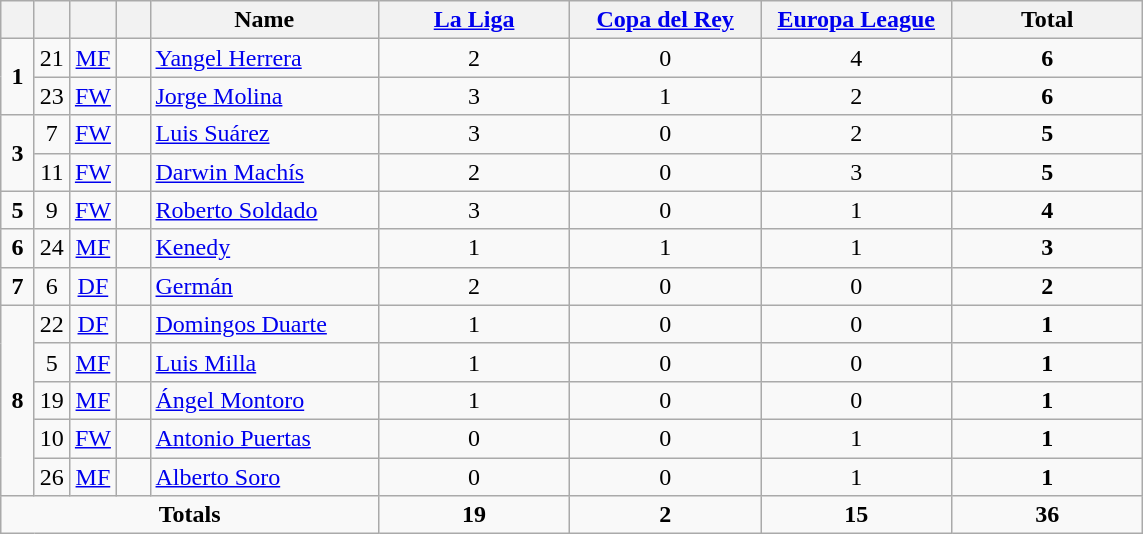<table class="wikitable" style="text-align:center">
<tr>
<th width=15></th>
<th width=15></th>
<th width=15></th>
<th width=15></th>
<th width=145>Name</th>
<th width=120><a href='#'>La Liga</a></th>
<th width=120><a href='#'>Copa del Rey</a></th>
<th width=120><a href='#'>Europa League</a></th>
<th width=120>Total</th>
</tr>
<tr>
<td rowspan=2><strong>1</strong></td>
<td>21</td>
<td><a href='#'>MF</a></td>
<td></td>
<td align=left><a href='#'>Yangel Herrera</a></td>
<td>2</td>
<td>0</td>
<td>4</td>
<td><strong>6</strong></td>
</tr>
<tr>
<td>23</td>
<td><a href='#'>FW</a></td>
<td></td>
<td align=left><a href='#'>Jorge Molina</a></td>
<td>3</td>
<td>1</td>
<td>2</td>
<td><strong>6</strong></td>
</tr>
<tr>
<td rowspan=2><strong>3</strong></td>
<td>7</td>
<td><a href='#'>FW</a></td>
<td></td>
<td align=left><a href='#'>Luis Suárez</a></td>
<td>3</td>
<td>0</td>
<td>2</td>
<td><strong>5</strong></td>
</tr>
<tr>
<td>11</td>
<td><a href='#'>FW</a></td>
<td></td>
<td align=left><a href='#'>Darwin Machís</a></td>
<td>2</td>
<td>0</td>
<td>3</td>
<td><strong>5</strong></td>
</tr>
<tr>
<td><strong>5</strong></td>
<td>9</td>
<td><a href='#'>FW</a></td>
<td></td>
<td align=left><a href='#'>Roberto Soldado</a></td>
<td>3</td>
<td>0</td>
<td>1</td>
<td><strong>4</strong></td>
</tr>
<tr>
<td><strong>6</strong></td>
<td>24</td>
<td><a href='#'>MF</a></td>
<td></td>
<td align=left><a href='#'>Kenedy</a></td>
<td>1</td>
<td>1</td>
<td>1</td>
<td><strong>3</strong></td>
</tr>
<tr>
<td><strong>7</strong></td>
<td>6</td>
<td><a href='#'>DF</a></td>
<td></td>
<td align=left><a href='#'>Germán</a></td>
<td>2</td>
<td>0</td>
<td>0</td>
<td><strong>2</strong></td>
</tr>
<tr>
<td rowspan=5><strong>8</strong></td>
<td>22</td>
<td><a href='#'>DF</a></td>
<td></td>
<td align=left><a href='#'>Domingos Duarte</a></td>
<td>1</td>
<td>0</td>
<td>0</td>
<td><strong>1</strong></td>
</tr>
<tr>
<td>5</td>
<td><a href='#'>MF</a></td>
<td></td>
<td align=left><a href='#'>Luis Milla</a></td>
<td>1</td>
<td>0</td>
<td>0</td>
<td><strong>1</strong></td>
</tr>
<tr>
<td>19</td>
<td><a href='#'>MF</a></td>
<td></td>
<td align=left><a href='#'>Ángel Montoro</a></td>
<td>1</td>
<td>0</td>
<td>0</td>
<td><strong>1</strong></td>
</tr>
<tr>
<td>10</td>
<td><a href='#'>FW</a></td>
<td></td>
<td align=left><a href='#'>Antonio Puertas</a></td>
<td>0</td>
<td>0</td>
<td>1</td>
<td><strong>1</strong></td>
</tr>
<tr>
<td>26</td>
<td><a href='#'>MF</a></td>
<td></td>
<td align=left><a href='#'>Alberto Soro</a></td>
<td>0</td>
<td>0</td>
<td>1</td>
<td><strong>1</strong></td>
</tr>
<tr>
<td colspan=5><strong>Totals</strong></td>
<td><strong>19</strong></td>
<td><strong>2</strong></td>
<td><strong>15</strong></td>
<td><strong>36</strong></td>
</tr>
</table>
